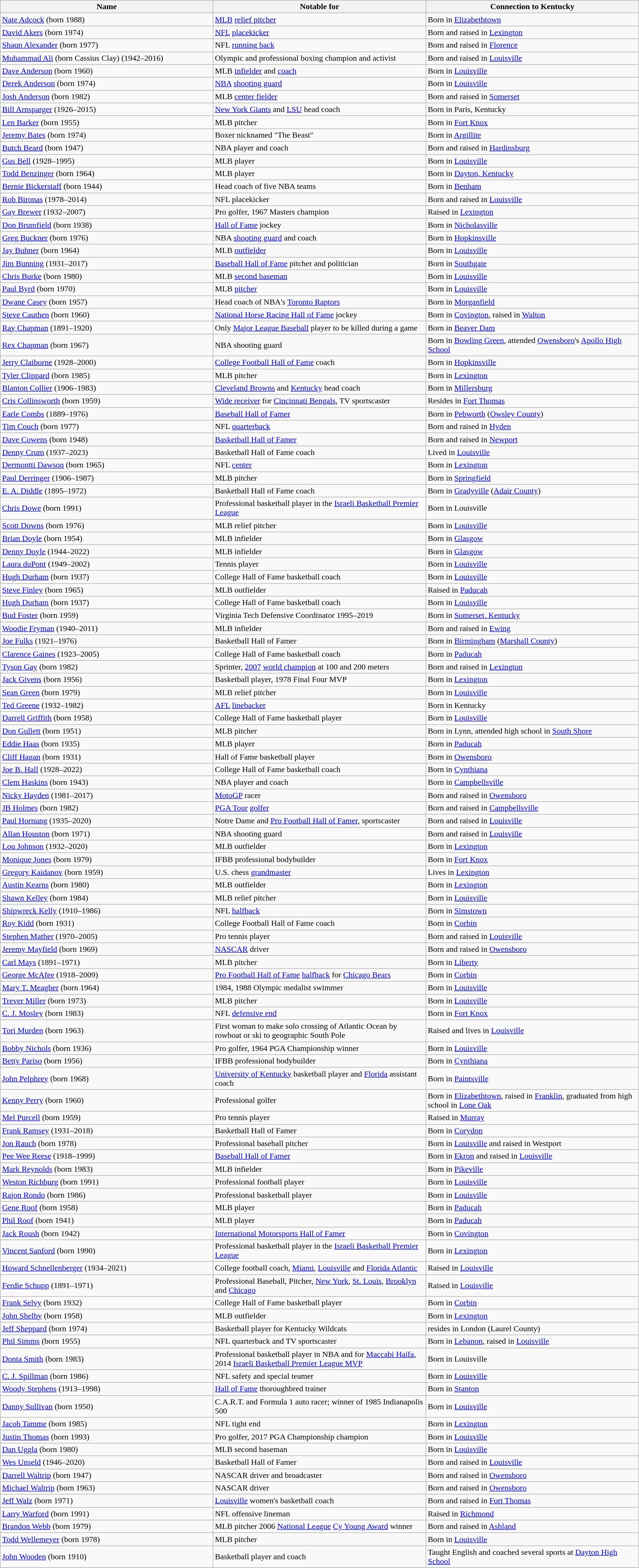<table class="wikitable" width=100%>
<tr>
<th width=33%>Name</th>
<th width=33%>Notable for</th>
<th width=33%>Connection to Kentucky</th>
</tr>
<tr>
<td><a href='#'>Nate Adcock</a> (born 1988)</td>
<td><a href='#'>MLB</a> <a href='#'>relief pitcher</a></td>
<td>Born in <a href='#'>Elizabethtown</a></td>
</tr>
<tr>
<td><a href='#'>David Akers</a> (born 1974)</td>
<td><a href='#'>NFL</a> <a href='#'>placekicker</a></td>
<td>Born and raised in <a href='#'>Lexington</a></td>
</tr>
<tr>
<td><a href='#'>Shaun Alexander</a> (born 1977)</td>
<td>NFL <a href='#'>running back</a></td>
<td>Born and raised in <a href='#'>Florence</a></td>
</tr>
<tr>
<td><a href='#'>Muhammad Ali</a> (born Cassius Clay) (1942–2016)</td>
<td>Olympic and professional boxing champion and activist</td>
<td>Born and raised in <a href='#'>Louisville</a></td>
</tr>
<tr>
<td><a href='#'>Dave Anderson</a> (born 1960)</td>
<td>MLB <a href='#'>infielder</a> and <a href='#'>coach</a></td>
<td>Born in <a href='#'>Louisville</a></td>
</tr>
<tr>
<td><a href='#'>Derek Anderson</a> (born 1974)</td>
<td><a href='#'>NBA</a> <a href='#'>shooting guard</a></td>
<td>Born in <a href='#'>Louisville</a></td>
</tr>
<tr>
<td><a href='#'>Josh Anderson</a> (born 1982)</td>
<td>MLB <a href='#'>center fielder</a></td>
<td>Born and raised in <a href='#'>Somerset</a></td>
</tr>
<tr>
<td><a href='#'>Bill Arnsparger</a> (1926–2015)</td>
<td><a href='#'>New York Giants</a> and <a href='#'>LSU</a> head coach</td>
<td>Born in Paris, Kentucky</td>
</tr>
<tr>
<td><a href='#'>Len Barker</a> (born 1955)</td>
<td>MLB pitcher</td>
<td>Born in <a href='#'>Fort Knox</a></td>
</tr>
<tr>
<td><a href='#'>Jeremy Bates</a> (born 1974)</td>
<td>Boxer nicknamed "The Beast"</td>
<td>Born in <a href='#'>Argillite</a></td>
</tr>
<tr>
<td><a href='#'>Butch Beard</a> (born 1947)</td>
<td>NBA player and coach</td>
<td>Born and raised in <a href='#'>Hardinsburg</a></td>
</tr>
<tr>
<td><a href='#'>Gus Bell</a> (1928–1995)</td>
<td>MLB player</td>
<td>Born in <a href='#'>Louisville</a></td>
</tr>
<tr>
<td><a href='#'>Todd Benzinger</a> (born 1964)</td>
<td>MLB player</td>
<td>Born in <a href='#'>Dayton, Kentucky</a></td>
</tr>
<tr>
<td><a href='#'>Bernie Bickerstaff</a> (born 1944)</td>
<td>Head coach of five NBA teams</td>
<td>Born in <a href='#'>Benham</a></td>
</tr>
<tr>
<td><a href='#'>Rob Bironas</a> (1978–2014)</td>
<td>NFL placekicker</td>
<td>Born and raised in <a href='#'>Louisville</a></td>
</tr>
<tr>
<td><a href='#'>Gay Brewer</a> (1932–2007)</td>
<td>Pro golfer, 1967 Masters champion</td>
<td>Raised in <a href='#'>Lexington</a></td>
</tr>
<tr>
<td><a href='#'>Don Brumfield</a> (born 1938)</td>
<td><a href='#'>Hall of Fame</a> jockey</td>
<td>Born in <a href='#'>Nicholasville</a></td>
</tr>
<tr>
<td><a href='#'>Greg Buckner</a> (born 1976)</td>
<td>NBA <a href='#'>shooting guard</a> and coach</td>
<td>Born in <a href='#'>Hopkinsville</a></td>
</tr>
<tr>
<td><a href='#'>Jay Buhner</a> (born 1964)</td>
<td>MLB <a href='#'>outfielder</a></td>
<td>Born in <a href='#'>Louisville</a></td>
</tr>
<tr>
<td><a href='#'>Jim Bunning</a> (1931–2017)</td>
<td><a href='#'>Baseball Hall of Fame</a> pitcher and politician</td>
<td>Born in <a href='#'>Southgate</a></td>
</tr>
<tr>
<td><a href='#'>Chris Burke</a> (born 1980)</td>
<td>MLB <a href='#'>second baseman</a></td>
<td>Born in <a href='#'>Louisville</a></td>
</tr>
<tr>
<td><a href='#'>Paul Byrd</a> (born 1970)</td>
<td>MLB <a href='#'>pitcher</a></td>
<td>Born in <a href='#'>Louisville</a></td>
</tr>
<tr>
<td><a href='#'>Dwane Casey</a> (born 1957)</td>
<td>Head coach of NBA's <a href='#'>Toronto Raptors</a></td>
<td>Born in <a href='#'>Morganfield</a></td>
</tr>
<tr>
<td><a href='#'>Steve Cauthen</a> (born 1960)</td>
<td><a href='#'>National Horse Racing Hall of Fame</a> jockey</td>
<td>Born in <a href='#'>Covington</a>, raised in <a href='#'>Walton</a></td>
</tr>
<tr>
<td><a href='#'>Ray Chapman</a> (1891–1920)</td>
<td>Only <a href='#'>Major League Baseball</a> player to be killed during a game</td>
<td>Born in <a href='#'>Beaver Dam</a></td>
</tr>
<tr>
<td><a href='#'>Rex Chapman</a> (born 1967)</td>
<td>NBA shooting guard</td>
<td>Born in <a href='#'>Bowling Green</a>, attended <a href='#'>Owensboro</a>'s <a href='#'>Apollo High School</a></td>
</tr>
<tr>
<td><a href='#'>Jerry Claiborne</a> (1928–2000)</td>
<td><a href='#'>College Football Hall of Fame</a> coach</td>
<td>Born in <a href='#'>Hopkinsville</a></td>
</tr>
<tr>
<td><a href='#'>Tyler Clippard</a> (born 1985)</td>
<td>MLB pitcher</td>
<td>Born in <a href='#'>Lexington</a></td>
</tr>
<tr>
<td><a href='#'>Blanton Collier</a> (1906–1983)</td>
<td><a href='#'>Cleveland Browns</a> and <a href='#'>Kentucky</a> head coach</td>
<td>Born in <a href='#'>Millersburg</a></td>
</tr>
<tr>
<td><a href='#'>Cris Collinsworth</a> (born 1959)</td>
<td><a href='#'>Wide receiver</a> for <a href='#'>Cincinnati Bengals</a>, TV sportscaster</td>
<td>Resides in <a href='#'>Fort Thomas</a></td>
</tr>
<tr>
<td><a href='#'>Earle Combs</a> (1889–1976)</td>
<td><a href='#'>Baseball Hall of Famer</a></td>
<td>Born in <a href='#'>Pebworth</a> (<a href='#'>Owsley County</a>)</td>
</tr>
<tr>
<td><a href='#'>Tim Couch</a> (born 1977)</td>
<td>NFL <a href='#'>quarterback</a></td>
<td>Born and raised in <a href='#'>Hyden</a></td>
</tr>
<tr>
<td><a href='#'>Dave Cowens</a> (born 1948)</td>
<td><a href='#'>Basketball Hall of Famer</a></td>
<td>Born and raised in <a href='#'>Newport</a></td>
</tr>
<tr>
<td><a href='#'>Denny Crum</a> (1937–2023)</td>
<td>Basketball Hall of Fame coach</td>
<td>Lived in <a href='#'>Louisville</a></td>
</tr>
<tr>
<td><a href='#'>Dermontti Dawson</a> (born 1965)</td>
<td>NFL <a href='#'>center</a></td>
<td>Born in <a href='#'>Lexington</a></td>
</tr>
<tr>
<td><a href='#'>Paul Derringer</a> (1906–1987)</td>
<td>MLB pitcher</td>
<td>Born in <a href='#'>Springfield</a></td>
</tr>
<tr>
<td><a href='#'>E. A. Diddle</a> (1895–1972)</td>
<td>Basketball Hall of Fame coach</td>
<td>Born in <a href='#'>Gradyville</a> (<a href='#'>Adair County</a>)</td>
</tr>
<tr>
<td><a href='#'>Chris Dowe</a> (born 1991)</td>
<td>Professional basketball player in the <a href='#'>Israeli Basketball Premier League</a></td>
<td>Born in Louisville</td>
</tr>
<tr>
<td><a href='#'>Scott Downs</a> (born 1976)</td>
<td>MLB relief pitcher</td>
<td>Born in <a href='#'>Louisville</a></td>
</tr>
<tr>
<td><a href='#'>Brian Doyle</a> (born 1954)</td>
<td>MLB infielder</td>
<td>Born in <a href='#'>Glasgow</a></td>
</tr>
<tr>
<td><a href='#'>Denny Doyle</a> (1944–2022)</td>
<td>MLB infielder</td>
<td>Born in <a href='#'>Glasgow</a></td>
</tr>
<tr>
<td><a href='#'>Laura duPont</a> (1949–2002)</td>
<td>Tennis player</td>
<td>Born in <a href='#'>Louisville</a></td>
</tr>
<tr>
<td><a href='#'>Hugh Durham</a> (born 1937)</td>
<td>College Hall of Fame basketball coach</td>
<td>Born in <a href='#'>Louisville</a></td>
</tr>
<tr>
<td><a href='#'>Steve Finley</a> (born 1965)</td>
<td>MLB outfielder</td>
<td>Raised in <a href='#'>Paducah</a></td>
</tr>
<tr>
<td><a href='#'>Hugh Durham</a> (born 1937)</td>
<td>College Hall of Fame basketball coach</td>
<td>Born in <a href='#'>Louisville</a></td>
</tr>
<tr>
<td><a href='#'>Bud Foster</a> (born 1959)</td>
<td>Virginia Tech Defensive Coordinator 1995–2019</td>
<td>Born in <a href='#'>Somerset, Kentucky</a></td>
</tr>
<tr>
<td><a href='#'>Woodie Fryman</a> (1940–2011)</td>
<td>MLB infielder</td>
<td>Born and raised in <a href='#'>Ewing</a></td>
</tr>
<tr>
<td><a href='#'>Joe Fulks</a> (1921–1976)</td>
<td>Basketball Hall of Famer</td>
<td>Born in <a href='#'>Birmingham</a> (<a href='#'>Marshall County</a>)</td>
</tr>
<tr>
<td><a href='#'>Clarence Gaines</a> (1923–2005)</td>
<td>College Hall of Fame basketball coach</td>
<td>Born in <a href='#'>Paducah</a></td>
</tr>
<tr>
<td><a href='#'>Tyson Gay</a> (born 1982)</td>
<td>Sprinter, <a href='#'>2007</a> <a href='#'>world champion</a> at 100 and 200 meters</td>
<td>Born and raised in <a href='#'>Lexington</a></td>
</tr>
<tr>
<td><a href='#'>Jack Givens</a> (born 1956)</td>
<td>Basketball player, 1978 Final Four MVP</td>
<td>Born in <a href='#'>Lexington</a></td>
</tr>
<tr>
<td><a href='#'>Sean Green</a> (born 1979)</td>
<td>MLB relief pitcher</td>
<td>Born in <a href='#'>Louisville</a></td>
</tr>
<tr>
<td><a href='#'>Ted Greene</a> (1932–1982)</td>
<td><a href='#'>AFL</a> <a href='#'>linebacker</a></td>
<td>Born in Kentucky</td>
</tr>
<tr>
<td><a href='#'>Darrell Griffith</a> (born 1958)</td>
<td>College Hall of Fame basketball player</td>
<td>Born in <a href='#'>Louisville</a></td>
</tr>
<tr>
<td><a href='#'>Don Gullett</a> (born 1951)</td>
<td>MLB pitcher</td>
<td>Born in Lynn, attended high school in <a href='#'>South Shore</a></td>
</tr>
<tr>
<td><a href='#'>Eddie Haas</a> (born 1935)</td>
<td>MLB player</td>
<td>Born in <a href='#'>Paducah</a></td>
</tr>
<tr>
<td><a href='#'>Cliff Hagan</a> (born 1931)</td>
<td>Hall of Fame basketball player</td>
<td>Born in <a href='#'>Owensboro</a></td>
</tr>
<tr>
<td><a href='#'>Joe B. Hall</a> (1928–2022)</td>
<td>College Hall of Fame basketball coach</td>
<td>Born in <a href='#'>Cynthiana</a></td>
</tr>
<tr>
<td><a href='#'>Clem Haskins</a> (born 1943)</td>
<td>NBA player and coach</td>
<td>Born in <a href='#'>Campbellsville</a></td>
</tr>
<tr>
<td><a href='#'>Nicky Hayden</a> (1981–2017)</td>
<td><a href='#'>MotoGP</a> racer</td>
<td>Born and raised in <a href='#'>Owensboro</a></td>
</tr>
<tr>
<td><a href='#'>JB Holmes</a> (born 1982)</td>
<td><a href='#'>PGA Tour</a> <a href='#'>golfer</a></td>
<td>Born and raised in <a href='#'>Campbellsville</a></td>
</tr>
<tr>
<td><a href='#'>Paul Hornung</a> (1935–2020)</td>
<td>Notre Dame and <a href='#'>Pro Football Hall of Famer</a>, sportscaster</td>
<td>Born and raised in <a href='#'>Louisville</a></td>
</tr>
<tr>
<td><a href='#'>Allan Houston</a> (born 1971)</td>
<td>NBA shooting guard</td>
<td>Born and raised in <a href='#'>Louisville</a></td>
</tr>
<tr>
<td><a href='#'>Lou Johnson</a> (1932–2020)</td>
<td>MLB outfielder</td>
<td>Born in <a href='#'>Lexington</a></td>
</tr>
<tr>
<td><a href='#'>Monique Jones</a> (born 1979)</td>
<td>IFBB professional bodybuilder</td>
<td>Born in <a href='#'>Fort Knox</a></td>
</tr>
<tr>
<td><a href='#'>Gregory Kaidanov</a> (born 1959)</td>
<td>U.S. chess <a href='#'>grandmaster</a></td>
<td>Lives in <a href='#'>Lexington</a></td>
</tr>
<tr>
<td><a href='#'>Austin Kearns</a> (born 1980)</td>
<td>MLB outfielder</td>
<td>Born in <a href='#'>Lexington</a></td>
</tr>
<tr>
<td><a href='#'>Shawn Kelley</a> (born 1984)</td>
<td>MLB relief pitcher</td>
<td>Born in <a href='#'>Louisville</a></td>
</tr>
<tr>
<td><a href='#'>Shipwreck Kelly</a> (1910–1986)</td>
<td>NFL <a href='#'>halfback</a></td>
<td>Born in <a href='#'>Simstown</a></td>
</tr>
<tr>
<td><a href='#'>Roy Kidd</a> (born 1931)</td>
<td>College Football Hall of Fame coach</td>
<td>Born in <a href='#'>Corbin</a></td>
</tr>
<tr>
<td><a href='#'>Stephen Mather</a> (1970–2005)</td>
<td>Pro tennis player</td>
<td>Born and raised in <a href='#'>Louisville</a></td>
</tr>
<tr>
<td><a href='#'>Jeremy Mayfield</a> (born 1969)</td>
<td><a href='#'>NASCAR</a> driver</td>
<td>Born and raised in <a href='#'>Owensboro</a></td>
</tr>
<tr>
<td><a href='#'>Carl Mays</a> (1891–1971)</td>
<td>MLB pitcher</td>
<td>Born in <a href='#'>Liberty</a></td>
</tr>
<tr>
<td><a href='#'>George McAfee</a> (1918–2009)</td>
<td><a href='#'>Pro Football Hall of Fame</a> <a href='#'>halfback</a> for <a href='#'>Chicago Bears</a></td>
<td>Born in <a href='#'>Corbin</a></td>
</tr>
<tr>
<td><a href='#'>Mary T. Meagher</a> (born 1964)</td>
<td>1984, 1988 Olympic medalist swimmer</td>
<td>Born in <a href='#'>Louisville</a></td>
</tr>
<tr>
<td><a href='#'>Trever Miller</a> (born 1973)</td>
<td>MLB pitcher</td>
<td>Born in <a href='#'>Louisville</a></td>
</tr>
<tr>
<td><a href='#'>C. J. Mosley</a> (born 1983)</td>
<td>NFL <a href='#'>defensive end</a></td>
<td>Born in <a href='#'>Fort Knox</a></td>
</tr>
<tr Jodie Mudd      (born 1960) professional golfer>
<td><a href='#'>Tori Murden</a> (born 1963)</td>
<td>First woman to make solo crossing of Atlantic Ocean by rowboat or ski to geographic South Pole</td>
<td>Raised and lives in <a href='#'>Louisville</a></td>
</tr>
<tr>
<td><a href='#'>Bobby Nichols</a> (born 1936)</td>
<td>Pro golfer, 1964 PGA Championship winner</td>
<td>Born in <a href='#'>Louisville</a></td>
</tr>
<tr>
<td><a href='#'>Betty Pariso</a> (born 1956)</td>
<td>IFBB professional bodybuilder</td>
<td>Born in <a href='#'>Cynthiana</a></td>
</tr>
<tr>
<td><a href='#'>John Pelphrey</a> (born 1968)</td>
<td><a href='#'>University of Kentucky</a> basketball player and <a href='#'>Florida</a> assistant coach</td>
<td>Born in <a href='#'>Paintsville</a></td>
</tr>
<tr>
<td><a href='#'>Kenny Perry</a> (born 1960)</td>
<td>Professional golfer</td>
<td>Born in <a href='#'>Elizabethtown</a>, raised in <a href='#'>Franklin</a>, graduated from high school in <a href='#'>Lone Oak</a></td>
</tr>
<tr>
<td><a href='#'>Mel Purcell</a> (born 1959)</td>
<td>Pro tennis player</td>
<td>Raised in <a href='#'>Murray</a></td>
</tr>
<tr>
<td><a href='#'>Frank Ramsey</a> (1931–2018)</td>
<td>Basketball Hall of Famer</td>
<td>Born in <a href='#'>Corydon</a></td>
</tr>
<tr>
<td><a href='#'>Jon Rauch</a> (born 1978)</td>
<td>Professional baseball pitcher</td>
<td>Born in <a href='#'>Louisville</a> and raised in Westport</td>
</tr>
<tr>
<td><a href='#'>Pee Wee Reese</a> (1918–1999)</td>
<td><a href='#'>Baseball Hall of Famer</a></td>
<td>Born in <a href='#'>Ekron</a> and raised in <a href='#'>Louisville</a></td>
</tr>
<tr>
<td><a href='#'>Mark Reynolds</a> (born 1983)</td>
<td>MLB infielder</td>
<td>Born in <a href='#'>Pikeville</a></td>
</tr>
<tr>
<td><a href='#'>Weston Richburg</a> (born 1991)</td>
<td>Professional football player</td>
<td>Born in <a href='#'>Louisville</a></td>
</tr>
<tr>
<td><a href='#'>Rajon Rondo</a> (born 1986)</td>
<td>Professional basketball player</td>
<td>Born in <a href='#'>Louisville</a></td>
</tr>
<tr>
<td><a href='#'>Gene Roof</a> (born 1958)</td>
<td>MLB player</td>
<td>Born in <a href='#'>Paducah</a></td>
</tr>
<tr>
<td><a href='#'>Phil Roof</a> (born 1941)</td>
<td>MLB player</td>
<td>Born in <a href='#'>Paducah</a></td>
</tr>
<tr>
<td><a href='#'>Jack Roush</a> (born 1942)</td>
<td><a href='#'>International Motorsports Hall of Famer</a></td>
<td>Born in <a href='#'>Covington</a></td>
</tr>
<tr>
<td><a href='#'>Vincent Sanford</a> (born 1990)</td>
<td>Professional basketball player in the <a href='#'>Israeli Basketball Premier League</a></td>
<td>Born in <a href='#'>Lexington</a></td>
</tr>
<tr>
<td><a href='#'>Howard Schnellenberger</a> (1934–2021)</td>
<td>College football coach, <a href='#'>Miami</a>, <a href='#'>Louisville</a> and <a href='#'>Florida Atlantic</a></td>
<td>Raised in <a href='#'>Louisville</a></td>
</tr>
<tr>
<td><a href='#'>Ferdie Schupp</a> (1891–1971)</td>
<td>Professional Baseball, Pitcher, <a href='#'>New York</a>, <a href='#'>St. Louis</a>, <a href='#'>Brooklyn</a> and <a href='#'>Chicago</a></td>
<td>Raised in <a href='#'>Louisville</a></td>
</tr>
<tr>
<td><a href='#'>Frank Selvy</a> (born 1932)</td>
<td>College Hall of Fame basketball player</td>
<td>Born in <a href='#'>Corbin</a></td>
</tr>
<tr>
<td><a href='#'>John Shelby</a> (born 1958)</td>
<td>MLB outfielder</td>
<td>Born in <a href='#'>Lexington</a></td>
</tr>
<tr>
<td><a href='#'>Jeff Sheppard</a> (born 1974)</td>
<td>Basketball player for Kentucky Wildcats</td>
<td>resides in London (Laurel County)</td>
</tr>
<tr>
<td><a href='#'>Phil Simms</a> (born 1955)</td>
<td>NFL quarterback and TV sportscaster</td>
<td>Born in <a href='#'>Lebanon</a>, raised in <a href='#'>Louisville</a></td>
</tr>
<tr>
<td><a href='#'>Donta Smith</a> (born 1983)</td>
<td>Professional basketball player in NBA and for <a href='#'>Maccabi Haifa</a>, 2014 <a href='#'>Israeli Basketball Premier League MVP</a></td>
<td>Born in Louisville</td>
</tr>
<tr>
<td><a href='#'>C. J. Spillman</a> (born 1986)</td>
<td>NFL safety and special teamer</td>
<td>Born in <a href='#'>Louisville</a></td>
</tr>
<tr>
<td><a href='#'>Woody Stephens</a> (1913–1998)</td>
<td><a href='#'>Hall of Fame</a> thoroughbred trainer</td>
<td>Born in <a href='#'>Stanton</a></td>
</tr>
<tr>
<td><a href='#'>Danny Sullivan</a> (born 1950)</td>
<td>C.A.R.T. and Formula 1 auto racer; winner of 1985 Indianapolis 500</td>
<td>Born in <a href='#'>Louisville</a></td>
</tr>
<tr>
<td><a href='#'>Jacob Tamme</a> (born 1985)</td>
<td>NFL tight end</td>
<td>Born in <a href='#'>Lexington</a></td>
</tr>
<tr>
<td><a href='#'>Justin Thomas</a> (born 1993)</td>
<td>Pro golfer, 2017 PGA Championship champion</td>
<td>Born in <a href='#'>Louisville</a></td>
</tr>
<tr>
<td><a href='#'>Dan Uggla</a> (born 1980)</td>
<td>MLB second baseman</td>
<td>Born in <a href='#'>Louisville</a></td>
</tr>
<tr>
<td><a href='#'>Wes Unseld</a> (1946–2020)</td>
<td>Basketball Hall of Famer</td>
<td>Born and raised in <a href='#'>Louisville</a></td>
</tr>
<tr>
<td><a href='#'>Darrell Waltrip</a> (born 1947)</td>
<td>NASCAR driver and broadcaster</td>
<td>Born and raised in <a href='#'>Owensboro</a></td>
</tr>
<tr>
<td><a href='#'>Michael Waltrip</a> (born 1963)</td>
<td>NASCAR driver</td>
<td>Born and raised in <a href='#'>Owensboro</a></td>
</tr>
<tr>
<td><a href='#'>Jeff Walz</a> (born 1971)</td>
<td><a href='#'>Louisville</a> women's basketball coach</td>
<td>Born and raised in <a href='#'>Fort Thomas</a></td>
</tr>
<tr>
<td><a href='#'>Larry Warford</a> (born 1991)</td>
<td>NFL offensive lineman</td>
<td>Raised in <a href='#'>Richmond</a></td>
</tr>
<tr>
<td><a href='#'>Brandon Webb</a> (born 1979)</td>
<td>MLB pitcher 2006 <a href='#'>National League</a> <a href='#'>Cy Young Award</a> winner</td>
<td>Born and raised in <a href='#'>Ashland</a></td>
</tr>
<tr>
<td><a href='#'>Todd Wellemeyer</a> (born 1978)</td>
<td>MLB pitcher</td>
<td>Born in <a href='#'>Louisville</a></td>
</tr>
<tr>
<td><a href='#'>John Wooden</a> (born 1910)</td>
<td>Basketball player and coach</td>
<td>Taught English and coached several sports at <a href='#'>Dayton High School</a></td>
</tr>
</table>
